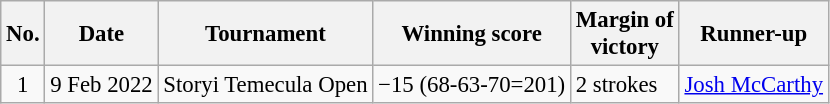<table class="wikitable" style="font-size:95%;">
<tr>
<th>No.</th>
<th>Date</th>
<th>Tournament</th>
<th>Winning score</th>
<th>Margin of<br>victory</th>
<th>Runner-up</th>
</tr>
<tr>
<td align=center>1</td>
<td align=right>9 Feb 2022</td>
<td>Storyi Temecula Open</td>
<td>−15 (68-63-70=201)</td>
<td>2 strokes</td>
<td> <a href='#'>Josh McCarthy</a></td>
</tr>
</table>
